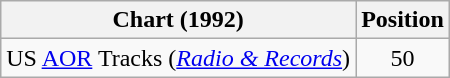<table class="wikitable">
<tr>
<th>Chart (1992)</th>
<th>Position</th>
</tr>
<tr>
<td>US <a href='#'>AOR</a> Tracks (<em><a href='#'>Radio & Records</a></em>)</td>
<td align="center">50</td>
</tr>
</table>
